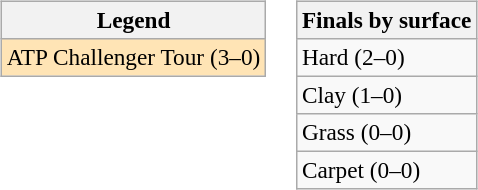<table>
<tr valign=top>
<td><br><table class=wikitable style=font-size:97%>
<tr>
<th>Legend</th>
</tr>
<tr bgcolor=moccasin>
<td>ATP Challenger Tour (3–0)</td>
</tr>
</table>
</td>
<td><br><table class=wikitable style=font-size:97%>
<tr>
<th>Finals by surface</th>
</tr>
<tr>
<td>Hard (2–0)</td>
</tr>
<tr>
<td>Clay (1–0)</td>
</tr>
<tr>
<td>Grass (0–0)</td>
</tr>
<tr>
<td>Carpet (0–0)</td>
</tr>
</table>
</td>
</tr>
</table>
